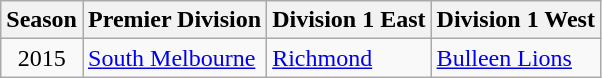<table class="wikitable">
<tr>
<th>Season</th>
<th>Premier Division</th>
<th>Division 1 East</th>
<th>Division 1 West</th>
</tr>
<tr>
<td align="center">2015</td>
<td><a href='#'>South Melbourne</a></td>
<td><a href='#'>Richmond</a></td>
<td><a href='#'>Bulleen Lions</a></td>
</tr>
</table>
